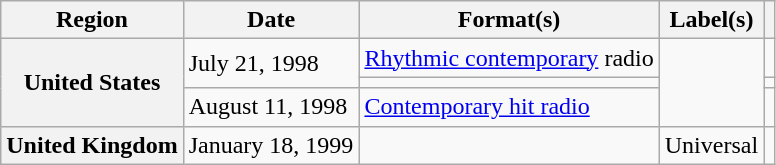<table class="wikitable plainrowheaders">
<tr>
<th scope="col">Region</th>
<th scope="col">Date</th>
<th scope="col">Format(s)</th>
<th scope="col">Label(s)</th>
<th scope="col"></th>
</tr>
<tr>
<th scope="row" rowspan="3">United States</th>
<td rowspan="2">July 21, 1998</td>
<td><a href='#'>Rhythmic contemporary</a> radio</td>
<td rowspan="3"></td>
<td align="center"></td>
</tr>
<tr>
<td></td>
<td align="center"></td>
</tr>
<tr>
<td>August 11, 1998</td>
<td><a href='#'>Contemporary hit radio</a></td>
<td align="center"></td>
</tr>
<tr>
<th scope="row">United Kingdom</th>
<td>January 18, 1999</td>
<td></td>
<td>Universal</td>
<td align="center"></td>
</tr>
</table>
